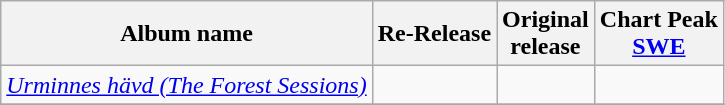<table class="wikitable">
<tr>
<th>Album name</th>
<th>Re-Release</th>
<th>Original <br>release</th>
<th>Chart Peak <br><a href='#'>SWE</a></th>
</tr>
<tr>
<td><em><a href='#'>Urminnes hävd (The Forest Sessions)</a></em></td>
<td rowspan=1></td>
<td></td>
<td></td>
</tr>
<tr>
</tr>
</table>
